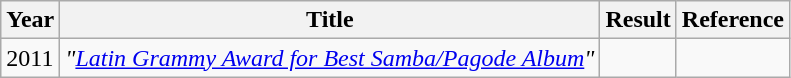<table class="wikitable">
<tr>
<th>Year</th>
<th>Title</th>
<th>Result</th>
<th>Reference</th>
</tr>
<tr>
<td>2011</td>
<td><em>"<a href='#'>Latin Grammy Award for Best Samba/Pagode Album</a>"</em></td>
<td></td>
<td></td>
</tr>
</table>
